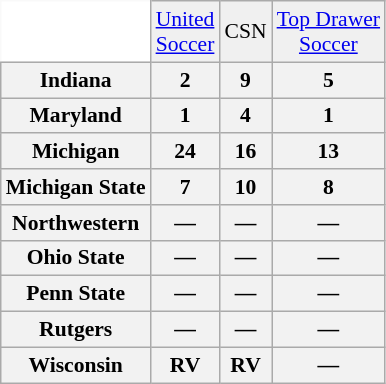<table class="wikitable" style="white-space:nowrap; font-size:90%;">
<tr>
<td style="background:white; border-top-style:hidden; border-left-style:hidden;"></td>
<td align="center" style="background:#f0f0f0;"><a href='#'>United<br>Soccer</a></td>
<td align="center" style="background:#f0f0f0;">CSN</td>
<td align="center" style="background:#f0f0f0;"><a href='#'>Top Drawer<br>Soccer</a></td>
</tr>
<tr style="text-align:center;">
<th style=>Indiana</th>
<th>2</th>
<th>9</th>
<th>5</th>
</tr>
<tr style="text-align:center;">
<th style=>Maryland</th>
<th>1</th>
<th>4</th>
<th>1</th>
</tr>
<tr style="text-align:center;">
<th style=>Michigan</th>
<th>24</th>
<th>16</th>
<th>13</th>
</tr>
<tr style="text-align:center;">
<th style=>Michigan State</th>
<th>7</th>
<th>10</th>
<th>8</th>
</tr>
<tr style="text-align:center;">
<th style=>Northwestern</th>
<th>—</th>
<th>—</th>
<th>—</th>
</tr>
<tr style="text-align:center;">
<th style=>Ohio State</th>
<th>—</th>
<th>—</th>
<th>—</th>
</tr>
<tr style="text-align:center;">
<th style=>Penn State</th>
<th>—</th>
<th>—</th>
<th>—</th>
</tr>
<tr style="text-align:center;">
<th style=>Rutgers</th>
<th>—</th>
<th>—</th>
<th>—</th>
</tr>
<tr style="text-align:center;">
<th style=>Wisconsin</th>
<th>RV</th>
<th>RV</th>
<th>—</th>
</tr>
</table>
